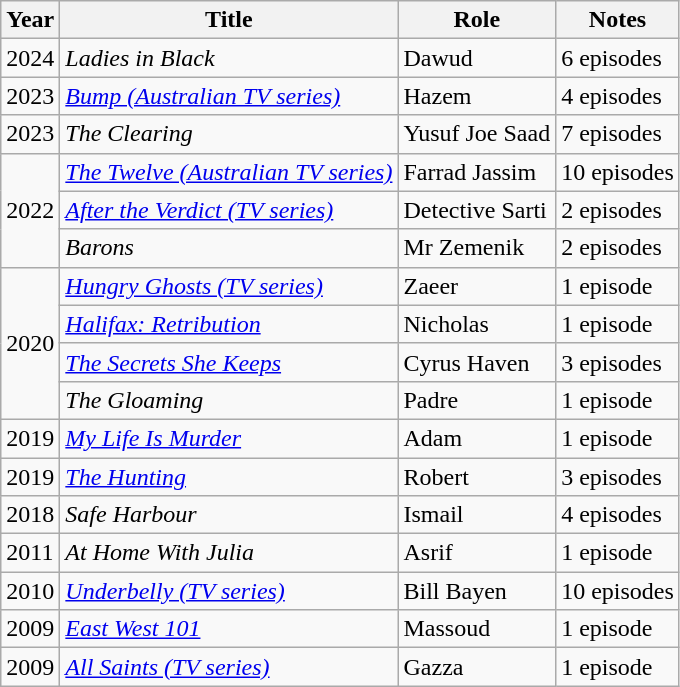<table class="wikitable">
<tr>
<th>Year</th>
<th>Title</th>
<th>Role</th>
<th>Notes</th>
</tr>
<tr>
<td>2024</td>
<td><em>Ladies in Black</em></td>
<td>Dawud</td>
<td>6 episodes</td>
</tr>
<tr>
<td>2023</td>
<td><em><a href='#'>Bump (Australian TV series)</a></em></td>
<td>Hazem</td>
<td>4 episodes</td>
</tr>
<tr>
<td>2023</td>
<td><em>The Clearing</em></td>
<td>Yusuf Joe Saad</td>
<td>7 episodes</td>
</tr>
<tr>
<td rowspan="3">2022</td>
<td><em><a href='#'>The Twelve (Australian TV series)</a></em></td>
<td>Farrad Jassim</td>
<td>10 episodes</td>
</tr>
<tr>
<td><em><a href='#'>After the Verdict (TV series)</a></em></td>
<td>Detective Sarti</td>
<td>2 episodes</td>
</tr>
<tr>
<td><em>Barons</em></td>
<td>Mr Zemenik</td>
<td>2 episodes</td>
</tr>
<tr>
<td rowspan="4">2020</td>
<td><em><a href='#'>Hungry Ghosts (TV series)</a></em></td>
<td>Zaeer</td>
<td>1 episode</td>
</tr>
<tr>
<td><em><a href='#'>Halifax: Retribution</a></em></td>
<td>Nicholas</td>
<td>1 episode</td>
</tr>
<tr>
<td><em><a href='#'>The Secrets She Keeps</a></em></td>
<td>Cyrus Haven</td>
<td>3 episodes</td>
</tr>
<tr>
<td><em>The Gloaming</em></td>
<td>Padre</td>
<td>1 episode</td>
</tr>
<tr>
<td>2019</td>
<td><em><a href='#'>My Life Is Murder</a></em></td>
<td>Adam</td>
<td>1 episode</td>
</tr>
<tr>
<td>2019</td>
<td><em><a href='#'>The Hunting</a></em></td>
<td>Robert</td>
<td>3 episodes</td>
</tr>
<tr>
<td>2018</td>
<td><em>Safe Harbour</em> </td>
<td>Ismail</td>
<td>4 episodes</td>
</tr>
<tr>
<td>2011</td>
<td><em>At Home With Julia</em></td>
<td>Asrif</td>
<td>1 episode</td>
</tr>
<tr>
<td>2010</td>
<td><em><a href='#'>Underbelly (TV series)</a></em></td>
<td>Bill Bayen</td>
<td>10 episodes</td>
</tr>
<tr>
<td>2009</td>
<td><em><a href='#'>East West 101</a></em></td>
<td>Massoud</td>
<td>1 episode</td>
</tr>
<tr>
<td>2009</td>
<td><em><a href='#'>All Saints (TV series)</a></em></td>
<td>Gazza</td>
<td>1 episode</td>
</tr>
</table>
